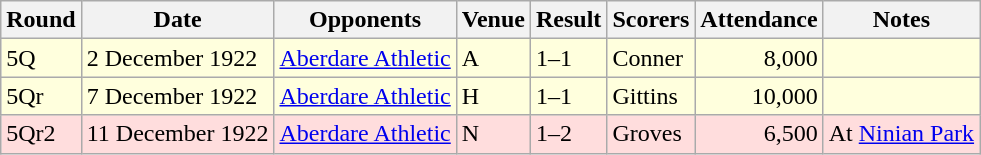<table class="wikitable">
<tr>
<th>Round</th>
<th>Date</th>
<th>Opponents</th>
<th>Venue</th>
<th>Result</th>
<th>Scorers</th>
<th>Attendance</th>
<th>Notes</th>
</tr>
<tr bgcolor="#ffffdd">
<td>5Q</td>
<td>2 December 1922</td>
<td><a href='#'>Aberdare Athletic</a></td>
<td>A</td>
<td>1–1</td>
<td>Conner</td>
<td align="right">8,000</td>
<td></td>
</tr>
<tr bgcolor="#ffffdd">
<td>5Qr</td>
<td>7 December 1922</td>
<td><a href='#'>Aberdare Athletic</a></td>
<td>H</td>
<td>1–1</td>
<td>Gittins</td>
<td align="right">10,000</td>
<td></td>
</tr>
<tr bgcolor="#ffdddd">
<td>5Qr2</td>
<td>11 December 1922</td>
<td><a href='#'>Aberdare Athletic</a></td>
<td>N</td>
<td>1–2</td>
<td>Groves</td>
<td align="right">6,500</td>
<td>At <a href='#'>Ninian Park</a></td>
</tr>
</table>
